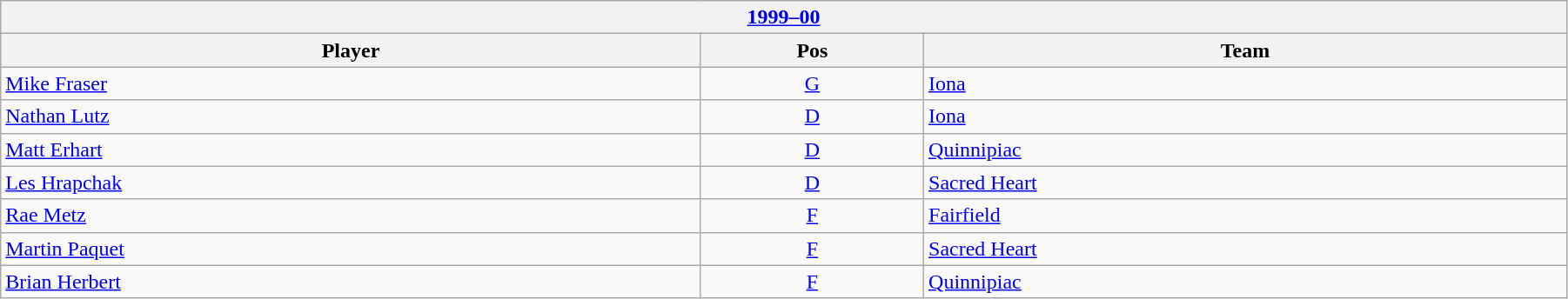<table class="wikitable" width=95%>
<tr>
<th colspan=3><a href='#'>1999–00</a></th>
</tr>
<tr>
<th>Player</th>
<th>Pos</th>
<th>Team</th>
</tr>
<tr>
<td><a href='#'>Mike Fraser</a></td>
<td style="text-align:center;"><a href='#'>G</a></td>
<td><a href='#'>Iona</a></td>
</tr>
<tr>
<td><a href='#'>Nathan Lutz</a></td>
<td style="text-align:center;"><a href='#'>D</a></td>
<td><a href='#'>Iona</a></td>
</tr>
<tr>
<td><a href='#'>Matt Erhart</a></td>
<td style="text-align:center;"><a href='#'>D</a></td>
<td><a href='#'>Quinnipiac</a></td>
</tr>
<tr>
<td><a href='#'>Les Hrapchak</a></td>
<td style="text-align:center;"><a href='#'>D</a></td>
<td><a href='#'>Sacred Heart</a></td>
</tr>
<tr>
<td><a href='#'>Rae Metz</a></td>
<td style="text-align:center;"><a href='#'>F</a></td>
<td><a href='#'>Fairfield</a></td>
</tr>
<tr>
<td><a href='#'>Martin Paquet</a></td>
<td style="text-align:center;"><a href='#'>F</a></td>
<td><a href='#'>Sacred Heart</a></td>
</tr>
<tr>
<td><a href='#'>Brian Herbert</a></td>
<td style="text-align:center;"><a href='#'>F</a></td>
<td><a href='#'>Quinnipiac</a></td>
</tr>
</table>
